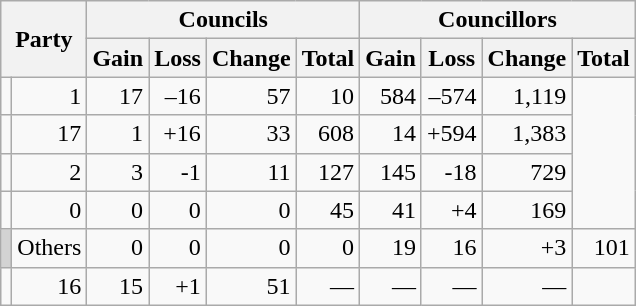<table class="wikitable">
<tr>
<th colspan="2" rowspan="2">Party</th>
<th colspan="4">Councils</th>
<th colspan="4">Councillors</th>
</tr>
<tr>
<th valign="top">Gain</th>
<th valign="top">Loss</th>
<th valign="top">Change</th>
<th style="text-align: right;" valign="top">Total</th>
<th valign="top">Gain</th>
<th valign="top">Loss</th>
<th style="text-align: right;" valign="top">Change</th>
<th style="text-align: right;" valign="top">Total</th>
</tr>
<tr>
<td></td>
<td align="right">1</td>
<td align="right">17</td>
<td align="right">–16</td>
<td align="right">57</td>
<td align="right">10</td>
<td align="right">584</td>
<td align="right">–574</td>
<td align="right">1,119</td>
</tr>
<tr>
<td></td>
<td align="right">17</td>
<td align="right">1</td>
<td align="right">+16</td>
<td align="right">33</td>
<td align="right">608</td>
<td align="right">14</td>
<td align="right">+594</td>
<td align="right">1,383</td>
</tr>
<tr>
<td></td>
<td align="right">2</td>
<td align="right">3</td>
<td align="right">-1</td>
<td align="right">11</td>
<td align="right">127</td>
<td align="right">145</td>
<td align="right">-18</td>
<td align="right">729</td>
</tr>
<tr>
<td></td>
<td align="right">0</td>
<td align="right">0</td>
<td align="right">0</td>
<td align="right">0</td>
<td align="right">45</td>
<td align="right">41</td>
<td align="right">+4</td>
<td align="right">169</td>
</tr>
<tr>
<td bgcolor="#d3d3d3"></td>
<td>Others</td>
<td align="right">0</td>
<td align="right">0</td>
<td align="right">0</td>
<td align="right">0</td>
<td align="right">19</td>
<td align="right">16</td>
<td align="right">+3</td>
<td align="right">101</td>
</tr>
<tr>
<td></td>
<td align="right">16</td>
<td align="right">15</td>
<td align="right">+1</td>
<td align="right">51</td>
<td align="right">—</td>
<td align="right">—</td>
<td align="right">—</td>
<td align="right">—</td>
</tr>
</table>
